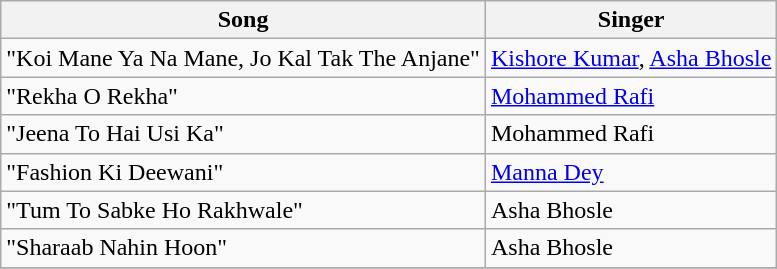<table class="wikitable">
<tr>
<th>Song</th>
<th>Singer</th>
</tr>
<tr>
<td>"Koi Mane Ya Na Mane, Jo Kal Tak The Anjane"</td>
<td><a href='#'>Kishore Kumar</a>, <a href='#'>Asha Bhosle</a></td>
</tr>
<tr>
<td>"Rekha O Rekha"</td>
<td><a href='#'>Mohammed Rafi</a></td>
</tr>
<tr>
<td>"Jeena To Hai Usi Ka"</td>
<td>Mohammed Rafi</td>
</tr>
<tr>
<td>"Fashion Ki Deewani"</td>
<td><a href='#'>Manna Dey</a></td>
</tr>
<tr>
<td>"Tum To Sabke Ho Rakhwale"</td>
<td>Asha Bhosle</td>
</tr>
<tr>
<td>"Sharaab Nahin Hoon"</td>
<td>Asha Bhosle</td>
</tr>
<tr>
</tr>
</table>
